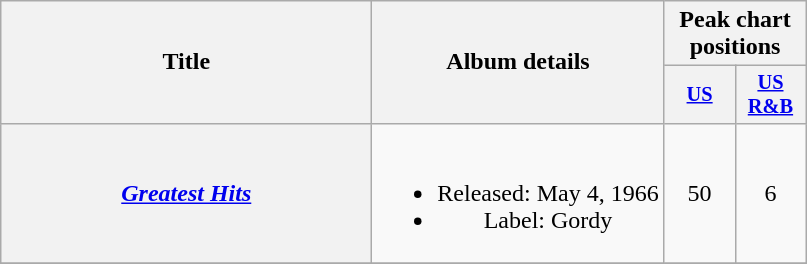<table class="wikitable plainrowheaders" style="text-align:center;">
<tr>
<th rowspan="2" style="width:15em;">Title</th>
<th rowspan="2">Album details</th>
<th colspan="2">Peak chart positions</th>
</tr>
<tr>
<th style="width:3em;font-size:85%"><a href='#'>US</a><br></th>
<th style="width:3em;font-size:85%"><a href='#'>US<br>R&B</a><br></th>
</tr>
<tr>
<th scope="row"><em><a href='#'>Greatest Hits</a></em></th>
<td><br><ul><li>Released: May 4, 1966</li><li>Label: Gordy</li></ul></td>
<td>50</td>
<td>6</td>
</tr>
<tr>
</tr>
</table>
